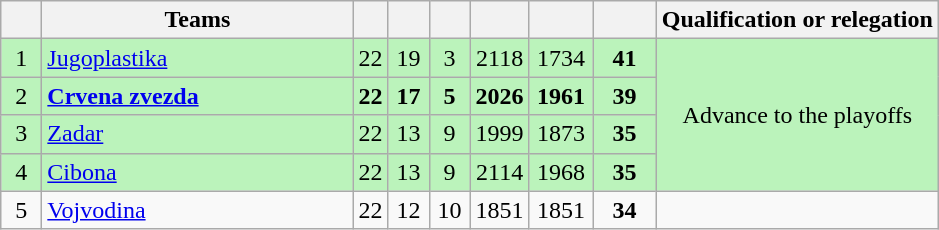<table class="wikitable" style="text-align: center;">
<tr>
<th width=20></th>
<th width=200>Teams</th>
<th></th>
<th width=20></th>
<th width=20></th>
<th width=20></th>
<th width=35></th>
<th width=35></th>
<th>Qualification or relegation</th>
</tr>
<tr align=center style="background:#BBF3BB">
<td>1</td>
<td style="text-align:left;"><a href='#'>Jugoplastika</a></td>
<td>22</td>
<td>19</td>
<td>3</td>
<td>2118</td>
<td>1734</td>
<td><strong>41</strong></td>
<td rowspan=4>Advance to the playoffs</td>
</tr>
<tr align=center style="background:#BBF3BB">
<td>2</td>
<td style="text-align:left;"><strong><a href='#'>Crvena zvezda</a></strong></td>
<td><strong>22</strong></td>
<td><strong>17</strong></td>
<td><strong>5</strong></td>
<td><strong>2026</strong></td>
<td><strong>1961</strong></td>
<td><strong>39</strong></td>
</tr>
<tr align=center style="background:#BBF3BB">
<td>3</td>
<td style="text-align:left;"><a href='#'>Zadar</a></td>
<td>22</td>
<td>13</td>
<td>9</td>
<td>1999</td>
<td>1873</td>
<td><strong>35</strong></td>
</tr>
<tr align=center style="background:#BBF3BB">
<td>4</td>
<td style="text-align:left;"><a href='#'>Cibona</a></td>
<td>22</td>
<td>13</td>
<td>9</td>
<td>2114</td>
<td>1968</td>
<td><strong>35</strong></td>
</tr>
<tr align=center>
<td>5</td>
<td style="text-align:left;"><a href='#'>Vojvodina</a></td>
<td>22</td>
<td>12</td>
<td>10</td>
<td>1851</td>
<td>1851</td>
<td><strong>34</strong></td>
</tr>
</table>
